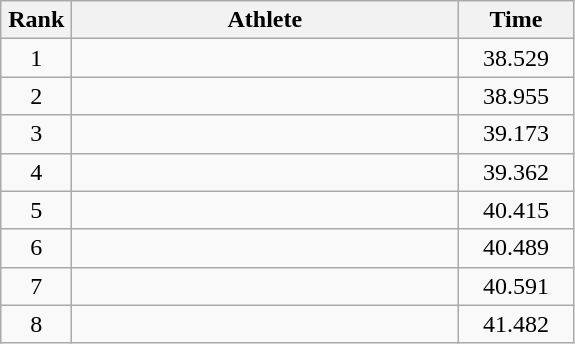<table class=wikitable style="text-align:center">
<tr>
<th width=40>Rank</th>
<th width=250>Athlete</th>
<th width=70>Time</th>
</tr>
<tr>
<td>1</td>
<td align=left></td>
<td>38.529</td>
</tr>
<tr>
<td>2</td>
<td align=left></td>
<td>38.955</td>
</tr>
<tr>
<td>3</td>
<td align=left></td>
<td>39.173</td>
</tr>
<tr>
<td>4</td>
<td align=left></td>
<td>39.362</td>
</tr>
<tr>
<td>5</td>
<td align=left></td>
<td>40.415</td>
</tr>
<tr>
<td>6</td>
<td align=left></td>
<td>40.489</td>
</tr>
<tr>
<td>7</td>
<td align=left></td>
<td>40.591</td>
</tr>
<tr>
<td>8</td>
<td align=left></td>
<td>41.482</td>
</tr>
</table>
